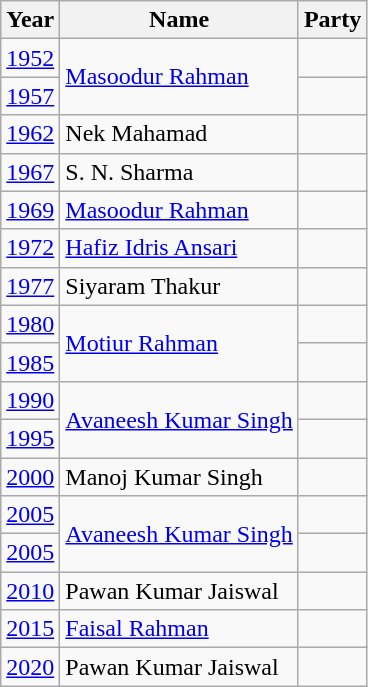<table class="wikitable sortable">
<tr>
<th>Year</th>
<th>Name</th>
<th colspan="2">Party</th>
</tr>
<tr>
<td><a href='#'>1952</a></td>
<td rowspan="2"><a href='#'>Masoodur Rahman</a></td>
<td></td>
</tr>
<tr>
<td><a href='#'>1957</a></td>
</tr>
<tr>
<td><a href='#'>1962</a></td>
<td>Nek Mahamad</td>
<td></td>
</tr>
<tr>
<td><a href='#'>1967</a></td>
<td>S. N. Sharma</td>
<td></td>
</tr>
<tr>
<td><a href='#'>1969</a></td>
<td><a href='#'>Masoodur Rahman</a></td>
<td></td>
</tr>
<tr>
<td><a href='#'>1972</a></td>
<td><a href='#'>Hafiz Idris Ansari</a></td>
</tr>
<tr>
<td><a href='#'>1977</a></td>
<td>Siyaram Thakur</td>
<td></td>
</tr>
<tr>
<td><a href='#'>1980</a></td>
<td rowspan="2"><a href='#'>Motiur Rahman</a></td>
<td></td>
</tr>
<tr>
<td><a href='#'>1985</a></td>
</tr>
<tr>
<td><a href='#'>1990</a></td>
<td rowspan="2"><a href='#'>Avaneesh Kumar Singh</a></td>
<td></td>
</tr>
<tr>
<td><a href='#'>1995</a></td>
</tr>
<tr>
<td><a href='#'>2000</a></td>
<td>Manoj Kumar Singh</td>
<td></td>
</tr>
<tr>
<td><a href='#'>2005</a></td>
<td rowspan="2"><a href='#'>Avaneesh Kumar Singh</a></td>
<td></td>
</tr>
<tr>
<td><a href='#'>2005</a></td>
</tr>
<tr>
<td><a href='#'>2010</a></td>
<td>Pawan Kumar Jaiswal</td>
<td></td>
</tr>
<tr>
<td><a href='#'>2015</a></td>
<td><a href='#'>Faisal Rahman</a></td>
<td></td>
</tr>
<tr>
<td><a href='#'>2020</a></td>
<td>Pawan Kumar Jaiswal</td>
<td></td>
</tr>
</table>
